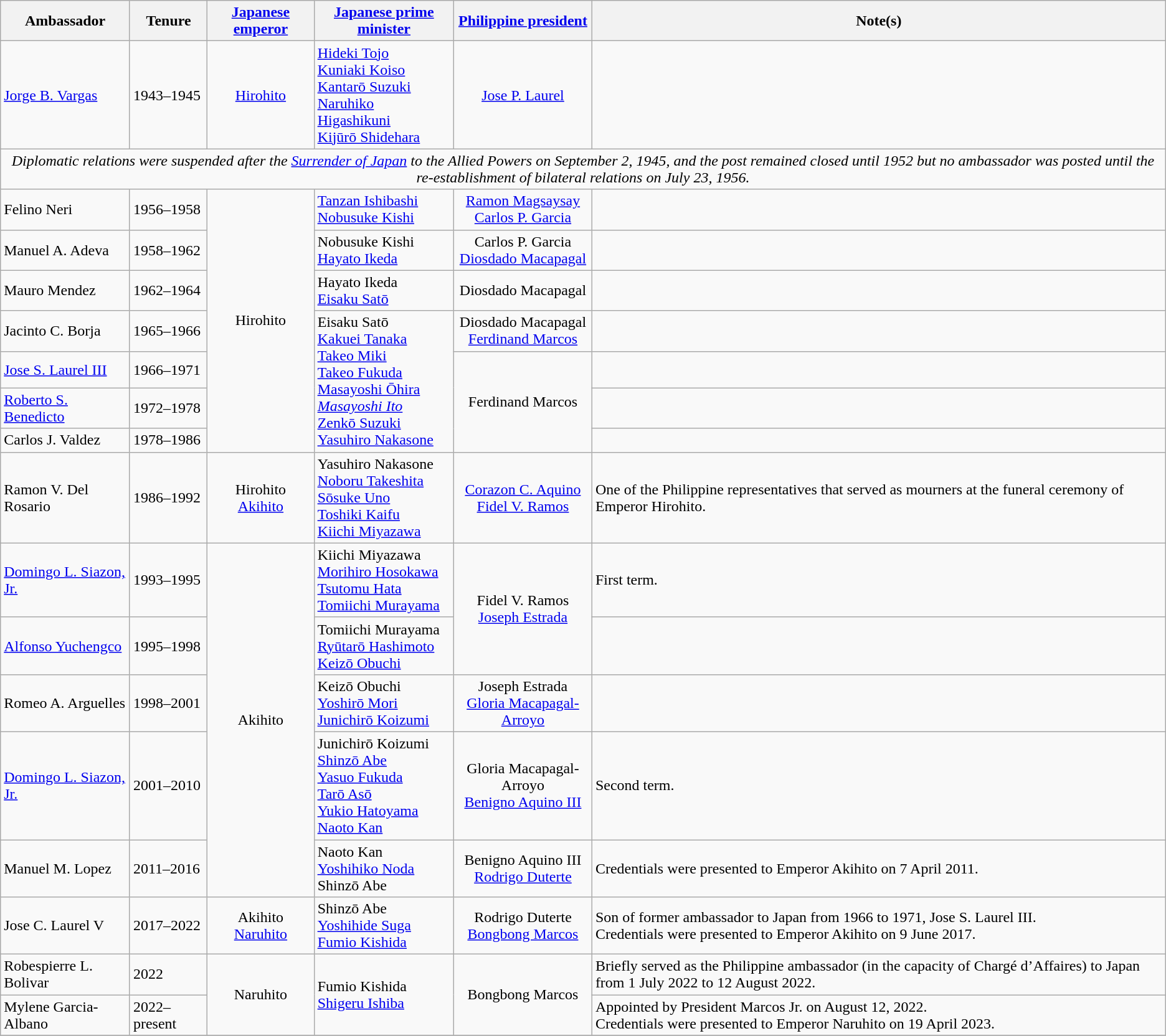<table class=wikitable>
<tr>
<th>Ambassador</th>
<th>Tenure</th>
<th><a href='#'>Japanese emperor</a></th>
<th><a href='#'>Japanese prime minister</a></th>
<th><a href='#'>Philippine president</a></th>
<th>Note(s)</th>
</tr>
<tr>
<td><a href='#'>Jorge B. Vargas</a></td>
<td>1943–1945</td>
<td align="center"><a href='#'>Hirohito</a></td>
<td><a href='#'>Hideki Tojo</a><br><a href='#'>Kuniaki Koiso</a><br><a href='#'>Kantarō Suzuki</a><br><a href='#'>Naruhiko Higashikuni</a><br><a href='#'>Kijūrō Shidehara</a></td>
<td align="center"><a href='#'>Jose P. Laurel</a></td>
<td></td>
</tr>
<tr>
<td colspan="6" align="center"><em>Diplomatic relations were suspended after the <a href='#'>Surrender of Japan</a> to the Allied Powers on September 2, 1945, and the post remained closed until 1952 but no ambassador was posted until the re-establishment of bilateral relations on July 23, 1956.</em></td>
</tr>
<tr>
<td>Felino Neri</td>
<td>1956–1958</td>
<td rowspan="7" align="center">Hirohito</td>
<td><a href='#'>Tanzan Ishibashi</a><br><a href='#'>Nobusuke Kishi</a></td>
<td align="center"><a href='#'>Ramon Magsaysay</a><br><a href='#'>Carlos P. Garcia</a></td>
<td></td>
</tr>
<tr>
<td>Manuel A. Adeva</td>
<td>1958–1962</td>
<td>Nobusuke Kishi<br><a href='#'>Hayato Ikeda</a></td>
<td align="center">Carlos P. Garcia<br><a href='#'>Diosdado Macapagal</a></td>
<td></td>
</tr>
<tr>
<td>Mauro Mendez</td>
<td>1962–1964</td>
<td>Hayato Ikeda<br><a href='#'>Eisaku Satō</a></td>
<td align="center">Diosdado Macapagal</td>
<td></td>
</tr>
<tr>
<td>Jacinto C. Borja</td>
<td>1965–1966</td>
<td rowspan="4">Eisaku Satō<br><a href='#'>Kakuei Tanaka</a><br><a href='#'>Takeo Miki</a><br><a href='#'>Takeo Fukuda</a><br><a href='#'>Masayoshi Ōhira</a><br><em><a href='#'>Masayoshi Ito</a></em><br><a href='#'>Zenkō Suzuki</a><br><a href='#'>Yasuhiro Nakasone</a></td>
<td align="center">Diosdado Macapagal<br><a href='#'>Ferdinand Marcos</a></td>
<td></td>
</tr>
<tr>
<td><a href='#'>Jose S. Laurel III</a></td>
<td>1966–1971</td>
<td rowspan="3" align="center">Ferdinand Marcos</td>
<td></td>
</tr>
<tr>
<td><a href='#'>Roberto S. Benedicto</a></td>
<td>1972–1978</td>
<td></td>
</tr>
<tr>
<td>Carlos J. Valdez</td>
<td>1978–1986</td>
<td></td>
</tr>
<tr>
<td>Ramon V. Del Rosario</td>
<td>1986–1992</td>
<td align="center">Hirohito<br><a href='#'>Akihito</a></td>
<td>Yasuhiro Nakasone<br><a href='#'>Noboru Takeshita</a><br><a href='#'>Sōsuke Uno</a><br><a href='#'>Toshiki Kaifu</a><br><a href='#'>Kiichi Miyazawa</a></td>
<td align="center"><a href='#'>Corazon C. Aquino</a><br><a href='#'>Fidel V. Ramos</a></td>
<td>One of the Philippine representatives that served as mourners at the funeral ceremony of Emperor Hirohito.</td>
</tr>
<tr>
<td><a href='#'>Domingo L. Siazon, Jr.</a></td>
<td>1993–1995</td>
<td rowspan="5" align="center">Akihito</td>
<td>Kiichi Miyazawa<br><a href='#'>Morihiro Hosokawa</a><br><a href='#'>Tsutomu Hata</a><br><a href='#'>Tomiichi Murayama</a></td>
<td rowspan="2" align="center">Fidel V. Ramos<br><a href='#'>Joseph Estrada</a></td>
<td>First term.</td>
</tr>
<tr>
<td><a href='#'>Alfonso Yuchengco</a></td>
<td>1995–1998</td>
<td>Tomiichi Murayama<br><a href='#'>Ryūtarō Hashimoto</a><br><a href='#'>Keizō Obuchi</a></td>
<td></td>
</tr>
<tr>
<td>Romeo A. Arguelles</td>
<td>1998–2001</td>
<td>Keizō Obuchi<br><a href='#'>Yoshirō Mori</a><br><a href='#'>Junichirō Koizumi</a></td>
<td align="center">Joseph Estrada<br><a href='#'>Gloria Macapagal-Arroyo</a></td>
<td></td>
</tr>
<tr>
<td><a href='#'>Domingo L. Siazon, Jr.</a></td>
<td>2001–2010</td>
<td>Junichirō Koizumi<br><a href='#'>Shinzō Abe</a><br><a href='#'>Yasuo Fukuda</a><br><a href='#'>Tarō Asō</a><br><a href='#'>Yukio Hatoyama</a><br><a href='#'>Naoto Kan</a></td>
<td align="center">Gloria Macapagal-Arroyo<br><a href='#'>Benigno Aquino III</a></td>
<td>Second term.</td>
</tr>
<tr>
<td>Manuel M. Lopez</td>
<td>2011–2016</td>
<td>Naoto Kan<br><a href='#'>Yoshihiko Noda</a><br>Shinzō Abe</td>
<td align="center">Benigno Aquino III<br><a href='#'>Rodrigo Duterte</a></td>
<td>Credentials were presented to Emperor Akihito on 7 April 2011.</td>
</tr>
<tr>
<td>Jose C. Laurel V</td>
<td>2017–2022</td>
<td align="center">Akihito<br><a href='#'>Naruhito</a></td>
<td>Shinzō Abe<br><a href='#'>Yoshihide Suga</a><br><a href='#'>Fumio Kishida</a></td>
<td align="center">Rodrigo Duterte<br><a href='#'>Bongbong Marcos</a></td>
<td>Son of former ambassador to Japan from 1966 to 1971, Jose S. Laurel III.<br> Credentials were presented to Emperor Akihito on 9 June 2017.</td>
</tr>
<tr>
<td>Robespierre L. Bolivar</td>
<td>2022</td>
<td rowspan="2" align="center">Naruhito</td>
<td rowspan="2">Fumio Kishida<br><a href='#'>Shigeru Ishiba</a></td>
<td rowspan="2" align="center">Bongbong Marcos</td>
<td>Briefly served as the Philippine ambassador (in the capacity of Chargé d’Affaires) to Japan from 1 July 2022 to 12 August 2022.</td>
</tr>
<tr>
<td>Mylene Garcia-Albano</td>
<td>2022–present</td>
<td>Appointed by President Marcos Jr. on August 12, 2022.<br>Credentials were presented to Emperor Naruhito on 19 April 2023.</td>
</tr>
<tr>
</tr>
</table>
